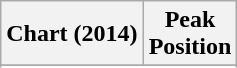<table class="wikitable sortable plainrowheaders" style="text-align:center;">
<tr>
<th scope="col">Chart (2014)</th>
<th scope="col">Peak<br>Position</th>
</tr>
<tr>
</tr>
<tr>
</tr>
<tr>
</tr>
<tr>
</tr>
<tr>
</tr>
<tr>
</tr>
</table>
